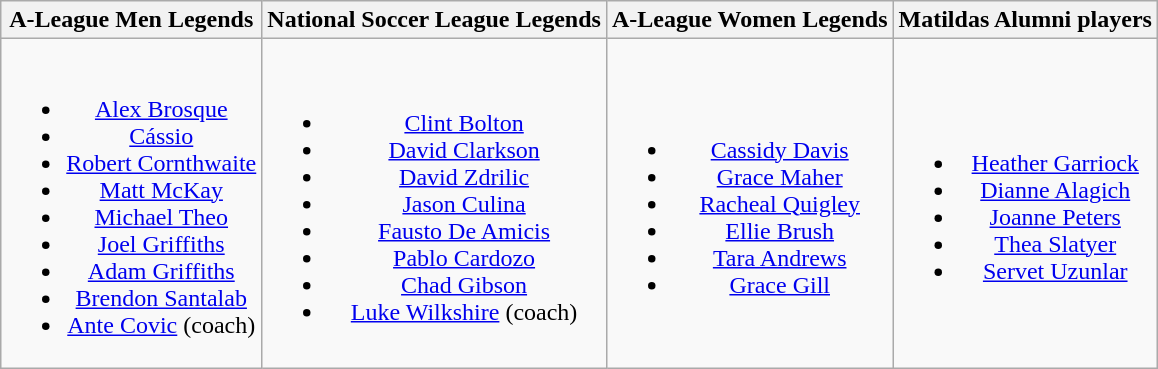<table class="wikitable" style="text-align: center;">
<tr>
<th>A-League Men Legends</th>
<th>National Soccer League Legends</th>
<th>A-League Women Legends</th>
<th>Matildas Alumni players</th>
</tr>
<tr>
<td><br><ul><li><a href='#'>Alex Brosque</a></li><li><a href='#'>Cássio</a></li><li><a href='#'>Robert Cornthwaite</a></li><li><a href='#'>Matt McKay</a></li><li><a href='#'>Michael Theo</a></li><li><a href='#'>Joel Griffiths</a></li><li><a href='#'>Adam Griffiths</a></li><li><a href='#'>Brendon Santalab</a></li><li><a href='#'>Ante Covic</a> (coach)</li></ul></td>
<td><br><ul><li><a href='#'>Clint Bolton</a></li><li><a href='#'>David Clarkson</a></li><li><a href='#'>David Zdrilic</a></li><li><a href='#'>Jason Culina</a></li><li><a href='#'>Fausto De Amicis</a></li><li><a href='#'>Pablo Cardozo</a></li><li><a href='#'>Chad Gibson</a></li><li><a href='#'>Luke Wilkshire</a> (coach)</li></ul></td>
<td><br><ul><li><a href='#'>Cassidy Davis</a></li><li><a href='#'>Grace Maher</a></li><li><a href='#'>Racheal Quigley</a></li><li><a href='#'>Ellie Brush</a></li><li><a href='#'>Tara Andrews</a></li><li><a href='#'>Grace Gill</a></li></ul></td>
<td><br><ul><li><a href='#'>Heather Garriock</a></li><li><a href='#'>Dianne Alagich</a></li><li><a href='#'>Joanne Peters</a></li><li><a href='#'>Thea Slatyer</a></li><li><a href='#'>Servet Uzunlar</a></li></ul></td>
</tr>
</table>
